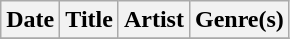<table class="wikitable" style="text-align: left;">
<tr>
<th>Date</th>
<th>Title</th>
<th>Artist</th>
<th>Genre(s)</th>
</tr>
<tr>
</tr>
</table>
